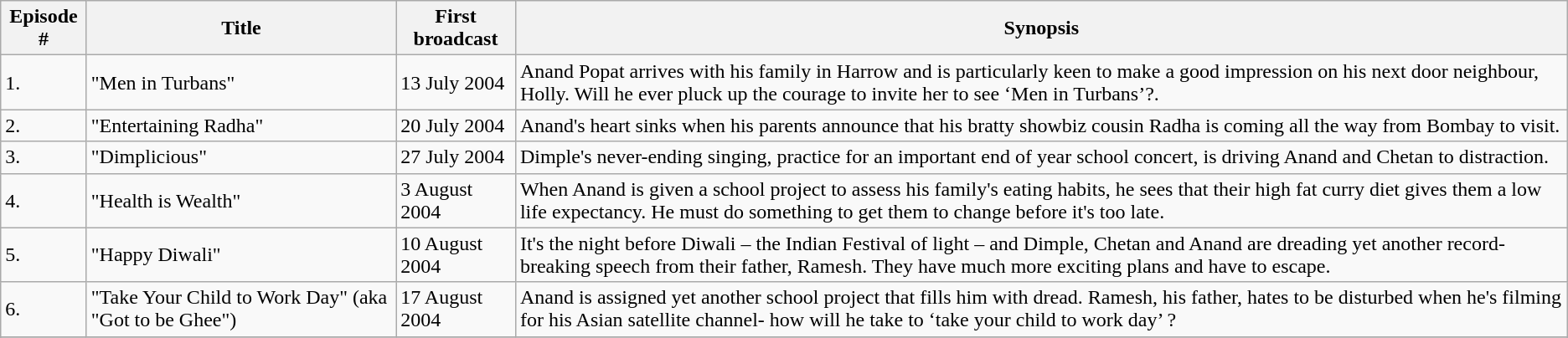<table class="wikitable">
<tr>
<th>Episode #</th>
<th>Title</th>
<th>First broadcast</th>
<th>Synopsis</th>
</tr>
<tr>
<td>1.</td>
<td>"Men in Turbans"</td>
<td>13 July 2004</td>
<td>Anand Popat arrives with his family in Harrow and is particularly keen to make a good impression on his next door neighbour, Holly. Will he ever pluck up the courage to invite her to see ‘Men in Turbans’?.</td>
</tr>
<tr>
<td>2.</td>
<td>"Entertaining Radha"</td>
<td>20 July 2004</td>
<td>Anand's heart sinks when his parents announce that his bratty showbiz cousin Radha is coming all the way from Bombay to visit.</td>
</tr>
<tr>
<td>3.</td>
<td>"Dimplicious"</td>
<td>27 July 2004</td>
<td>Dimple's never-ending singing, practice for an important end of year school concert, is driving Anand and Chetan to distraction.</td>
</tr>
<tr>
<td>4.</td>
<td>"Health is Wealth"</td>
<td>3 August 2004</td>
<td>When Anand is given a school project to assess his family's eating habits, he sees that their high fat curry diet gives them a low life expectancy. He must do something to get them to change before it's too late.</td>
</tr>
<tr>
<td>5.</td>
<td>"Happy Diwali"</td>
<td>10 August 2004</td>
<td>It's the night before Diwali – the Indian Festival of light – and Dimple, Chetan and Anand are dreading yet another record-breaking speech from their father, Ramesh. They have much more exciting plans and have to escape.</td>
</tr>
<tr>
<td>6.</td>
<td>"Take Your Child to Work Day" (aka "Got to be Ghee")</td>
<td>17 August 2004</td>
<td>Anand is assigned yet another school project that fills him with dread. Ramesh, his father, hates to be disturbed when he's filming for his Asian satellite channel- how will he take to ‘take your child to work day’ ?</td>
</tr>
<tr>
</tr>
<tr>
</tr>
</table>
